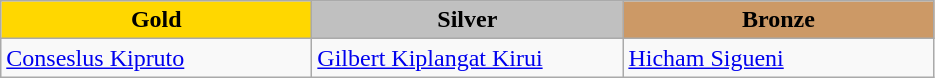<table class="wikitable" style="text-align:left">
<tr align="center">
<td width=200 bgcolor=gold><strong>Gold</strong></td>
<td width=200 bgcolor=silver><strong>Silver</strong></td>
<td width=200 bgcolor=CC9966><strong>Bronze</strong></td>
</tr>
<tr>
<td><a href='#'>Conseslus Kipruto</a><br><em></em></td>
<td><a href='#'>Gilbert Kiplangat Kirui</a><br><em></em></td>
<td><a href='#'>Hicham Sigueni</a><br><em></em></td>
</tr>
</table>
